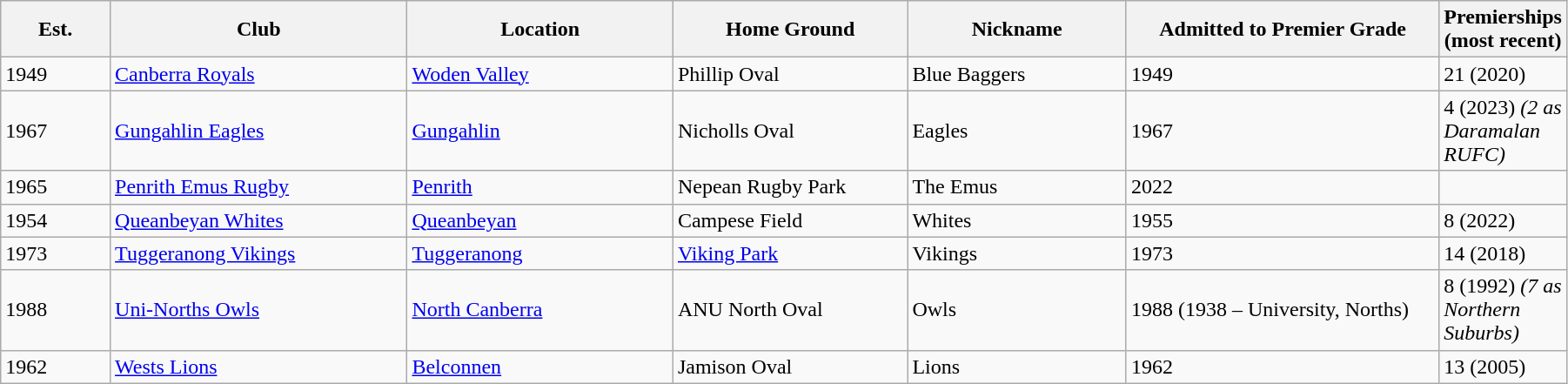<table class="wikitable sortable" style="width:95%;">
<tr>
<th scope="col" width="7%">Est.</th>
<th scope="col" width="19%">Club</th>
<th scope="col" width="17%">Location</th>
<th scope="col" width="15%">Home Ground</th>
<th scope="col" width="14%">Nickname</th>
<th scope="col" width="20%">Admitted to Premier Grade</th>
<th scope="col" width="20%">Premierships (most recent)</th>
</tr>
<tr>
<td align=centre>1949 </td>
<td> <a href='#'>Canberra Royals</a></td>
<td><a href='#'>Woden Valley</a></td>
<td>Phillip Oval</td>
<td>Blue Baggers</td>
<td>1949</td>
<td>21 (2020)</td>
</tr>
<tr>
<td align=centre>1967 </td>
<td> <a href='#'>Gungahlin Eagles</a></td>
<td><a href='#'>Gungahlin</a></td>
<td>Nicholls Oval</td>
<td>Eagles</td>
<td>1967</td>
<td>4 (2023) <em>(2 as Daramalan RUFC)</em></td>
</tr>
<tr>
<td align=centre>1965</td>
<td> <a href='#'>Penrith Emus Rugby</a></td>
<td><a href='#'>Penrith</a></td>
<td>Nepean Rugby Park</td>
<td>The Emus</td>
<td>2022</td>
<td></td>
</tr>
<tr>
<td align=centre>1954 </td>
<td> <a href='#'>Queanbeyan Whites</a></td>
<td><a href='#'>Queanbeyan</a></td>
<td>Campese Field</td>
<td>Whites</td>
<td>1955</td>
<td>8 (2022)</td>
</tr>
<tr>
<td align=centre>1973 </td>
<td> <a href='#'>Tuggeranong Vikings</a></td>
<td><a href='#'>Tuggeranong</a></td>
<td><a href='#'>Viking Park</a></td>
<td>Vikings</td>
<td>1973</td>
<td>14 (2018)</td>
</tr>
<tr>
<td align=centre>1988 </td>
<td> <a href='#'>Uni-Norths Owls</a></td>
<td><a href='#'>North Canberra</a></td>
<td>ANU North Oval</td>
<td>Owls</td>
<td>1988 (1938 – University, Norths)</td>
<td>8 (1992) <em>(7 as Northern Suburbs)</em></td>
</tr>
<tr>
<td align=centre>1962 </td>
<td> <a href='#'>Wests Lions</a></td>
<td><a href='#'>Belconnen</a></td>
<td>Jamison Oval</td>
<td>Lions</td>
<td>1962</td>
<td>13 (2005)</td>
</tr>
</table>
